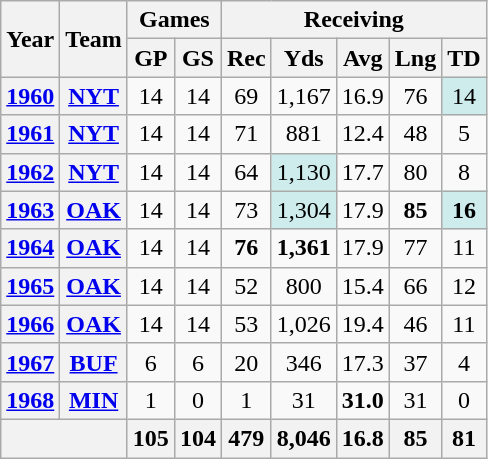<table class="wikitable" style="text-align:center;">
<tr>
<th rowspan="2">Year</th>
<th rowspan="2">Team</th>
<th colspan="2">Games</th>
<th colspan="5">Receiving</th>
</tr>
<tr>
<th>GP</th>
<th>GS</th>
<th>Rec</th>
<th>Yds</th>
<th>Avg</th>
<th>Lng</th>
<th>TD</th>
</tr>
<tr>
<th><a href='#'>1960</a></th>
<th><a href='#'>NYT</a></th>
<td>14</td>
<td>14</td>
<td>69</td>
<td>1,167</td>
<td>16.9</td>
<td>76</td>
<td style="background:#cfecec;">14</td>
</tr>
<tr>
<th><a href='#'>1961</a></th>
<th><a href='#'>NYT</a></th>
<td>14</td>
<td>14</td>
<td>71</td>
<td>881</td>
<td>12.4</td>
<td>48</td>
<td>5</td>
</tr>
<tr>
<th><a href='#'>1962</a></th>
<th><a href='#'>NYT</a></th>
<td>14</td>
<td>14</td>
<td>64</td>
<td style="background:#cfecec;">1,130</td>
<td>17.7</td>
<td>80</td>
<td>8</td>
</tr>
<tr>
<th><a href='#'>1963</a></th>
<th><a href='#'>OAK</a></th>
<td>14</td>
<td>14</td>
<td>73</td>
<td style="background:#cfecec;">1,304</td>
<td>17.9</td>
<td><strong>85</strong></td>
<td style="background:#cfecec;"><strong>16</strong></td>
</tr>
<tr>
<th><a href='#'>1964</a></th>
<th><a href='#'>OAK</a></th>
<td>14</td>
<td>14</td>
<td><strong>76</strong></td>
<td><strong>1,361</strong></td>
<td>17.9</td>
<td>77</td>
<td>11</td>
</tr>
<tr>
<th><a href='#'>1965</a></th>
<th><a href='#'>OAK</a></th>
<td>14</td>
<td>14</td>
<td>52</td>
<td>800</td>
<td>15.4</td>
<td>66</td>
<td>12</td>
</tr>
<tr>
<th><a href='#'>1966</a></th>
<th><a href='#'>OAK</a></th>
<td>14</td>
<td>14</td>
<td>53</td>
<td>1,026</td>
<td>19.4</td>
<td>46</td>
<td>11</td>
</tr>
<tr>
<th><a href='#'>1967</a></th>
<th><a href='#'>BUF</a></th>
<td>6</td>
<td>6</td>
<td>20</td>
<td>346</td>
<td>17.3</td>
<td>37</td>
<td>4</td>
</tr>
<tr>
<th><a href='#'>1968</a></th>
<th><a href='#'>MIN</a></th>
<td>1</td>
<td>0</td>
<td>1</td>
<td>31</td>
<td><strong>31.0</strong></td>
<td>31</td>
<td>0</td>
</tr>
<tr>
<th colspan="2"></th>
<th>105</th>
<th>104</th>
<th>479</th>
<th>8,046</th>
<th>16.8</th>
<th>85</th>
<th>81</th>
</tr>
</table>
